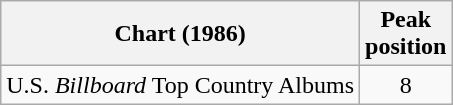<table class="wikitable">
<tr>
<th>Chart (1986)</th>
<th>Peak<br>position</th>
</tr>
<tr>
<td>U.S. <em>Billboard</em> Top Country Albums</td>
<td align="center">8</td>
</tr>
</table>
